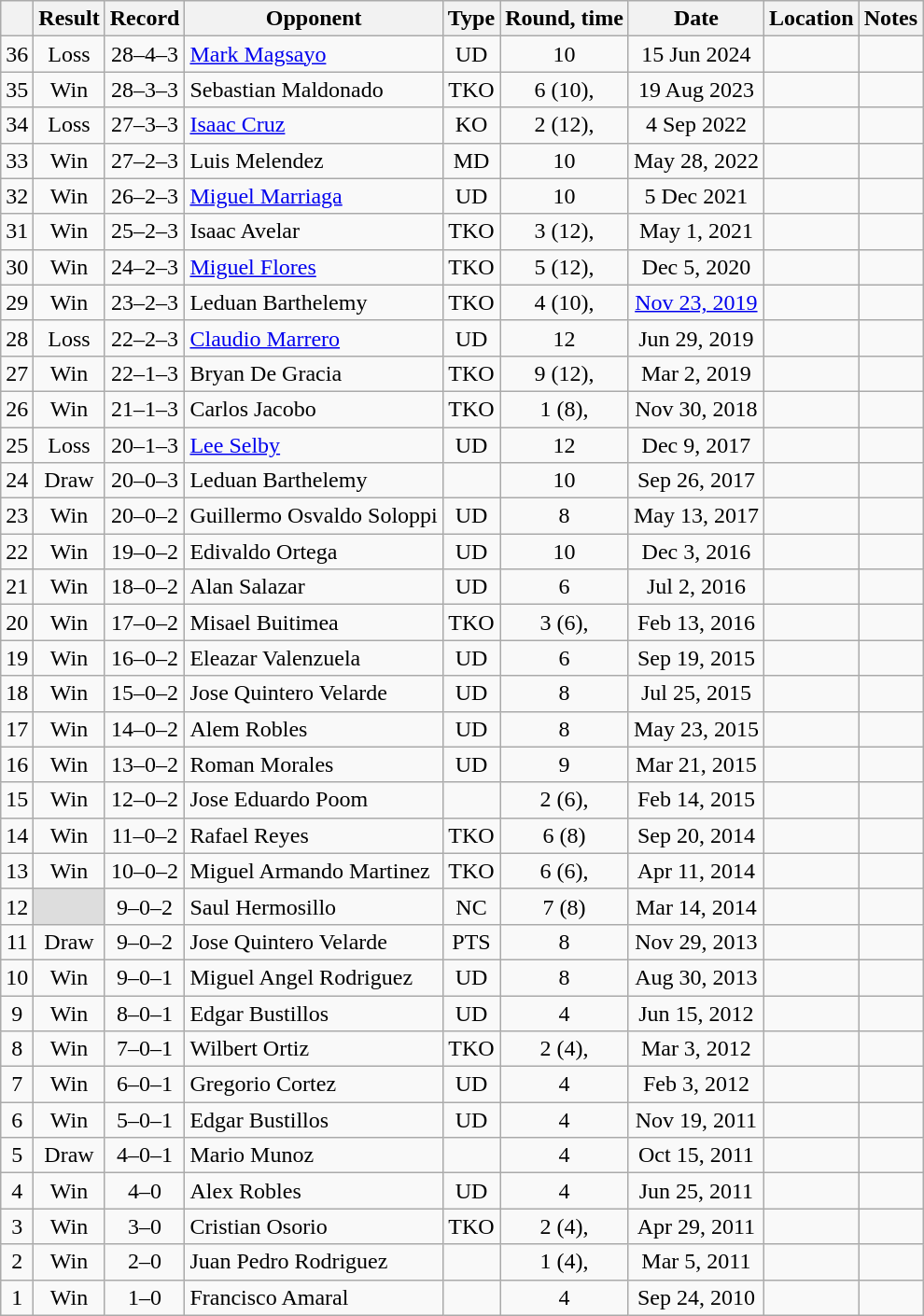<table class="wikitable" style="text-align:center">
<tr>
<th></th>
<th>Result</th>
<th>Record</th>
<th>Opponent</th>
<th>Type</th>
<th>Round, time</th>
<th>Date</th>
<th>Location</th>
<th>Notes</th>
</tr>
<tr>
<td>36</td>
<td>Loss</td>
<td>28–4–3 </td>
<td align=left><a href='#'>Mark Magsayo</a></td>
<td>UD</td>
<td>10</td>
<td>15 Jun 2024</td>
<td align=left></td>
<td align=left></td>
</tr>
<tr>
<td>35</td>
<td>Win</td>
<td>28–3–3 </td>
<td align=left>Sebastian Maldonado</td>
<td>TKO</td>
<td>6 (10), </td>
<td>19 Aug 2023</td>
<td align=left></td>
<td></td>
</tr>
<tr>
<td>34</td>
<td>Loss</td>
<td>27–3–3 </td>
<td align=left><a href='#'>Isaac Cruz</a></td>
<td>KO</td>
<td>2 (12), </td>
<td>4 Sep 2022</td>
<td align=left></td>
<td align=left></td>
</tr>
<tr>
<td>33</td>
<td>Win</td>
<td>27–2–3 </td>
<td align=left>Luis Melendez</td>
<td>MD</td>
<td>10</td>
<td>May 28, 2022</td>
<td align=left></td>
<td></td>
</tr>
<tr>
<td>32</td>
<td>Win</td>
<td>26–2–3 </td>
<td align=left><a href='#'>Miguel Marriaga</a></td>
<td>UD</td>
<td>10</td>
<td>5 Dec 2021</td>
<td align=left></td>
<td align=left></td>
</tr>
<tr>
<td>31</td>
<td>Win</td>
<td>25–2–3 </td>
<td align=left>Isaac Avelar</td>
<td>TKO</td>
<td>3 (12), </td>
<td>May 1, 2021</td>
<td align=left></td>
<td align=left></td>
</tr>
<tr>
<td>30</td>
<td>Win</td>
<td>24–2–3 </td>
<td align=left><a href='#'>Miguel Flores</a></td>
<td>TKO</td>
<td>5 (12), </td>
<td>Dec 5, 2020</td>
<td align=left></td>
<td align=left></td>
</tr>
<tr>
<td>29</td>
<td>Win</td>
<td>23–2–3 </td>
<td align=left>Leduan Barthelemy</td>
<td>TKO</td>
<td>4 (10), </td>
<td><a href='#'>Nov 23, 2019</a></td>
<td align=left></td>
<td></td>
</tr>
<tr>
<td>28</td>
<td>Loss</td>
<td>22–2–3 </td>
<td align=left><a href='#'>Claudio Marrero</a></td>
<td>UD</td>
<td>12</td>
<td>Jun 29, 2019</td>
<td align=left></td>
<td></td>
</tr>
<tr>
<td>27</td>
<td>Win</td>
<td>22–1–3 </td>
<td align=left>Bryan De Gracia</td>
<td>TKO</td>
<td>9 (12), </td>
<td>Mar 2, 2019</td>
<td align=left></td>
<td></td>
</tr>
<tr>
<td>26</td>
<td>Win</td>
<td>21–1–3 </td>
<td align=left>Carlos Jacobo</td>
<td>TKO</td>
<td>1 (8), </td>
<td>Nov 30, 2018</td>
<td align=left></td>
<td></td>
</tr>
<tr>
<td>25</td>
<td>Loss</td>
<td>20–1–3 </td>
<td align=left><a href='#'>Lee Selby</a></td>
<td>UD</td>
<td>12</td>
<td>Dec 9, 2017</td>
<td align=left></td>
<td align=left></td>
</tr>
<tr>
<td>24</td>
<td>Draw</td>
<td>20–0–3 </td>
<td align=left>Leduan Barthelemy</td>
<td></td>
<td>10</td>
<td>Sep 26, 2017</td>
<td align=left></td>
<td></td>
</tr>
<tr>
<td>23</td>
<td>Win</td>
<td>20–0–2 </td>
<td align=left>Guillermo Osvaldo Soloppi</td>
<td>UD</td>
<td>8</td>
<td>May 13, 2017</td>
<td align=left></td>
<td></td>
</tr>
<tr>
<td>22</td>
<td>Win</td>
<td>19–0–2 </td>
<td align=left>Edivaldo Ortega</td>
<td>UD</td>
<td>10</td>
<td>Dec 3, 2016</td>
<td align=left></td>
<td></td>
</tr>
<tr>
<td>21</td>
<td>Win</td>
<td>18–0–2 </td>
<td align=left>Alan Salazar</td>
<td>UD</td>
<td>6</td>
<td>Jul 2, 2016</td>
<td align=left></td>
<td></td>
</tr>
<tr>
<td>20</td>
<td>Win</td>
<td>17–0–2 </td>
<td align=left>Misael Buitimea</td>
<td>TKO</td>
<td>3 (6), </td>
<td>Feb 13, 2016</td>
<td align=left></td>
<td></td>
</tr>
<tr>
<td>19</td>
<td>Win</td>
<td>16–0–2 </td>
<td align=left>Eleazar Valenzuela</td>
<td>UD</td>
<td>6</td>
<td>Sep 19, 2015</td>
<td align=left></td>
<td></td>
</tr>
<tr>
<td>18</td>
<td>Win</td>
<td>15–0–2 </td>
<td align=left>Jose Quintero Velarde</td>
<td>UD</td>
<td>8</td>
<td>Jul 25, 2015</td>
<td align=left></td>
<td></td>
</tr>
<tr>
<td>17</td>
<td>Win</td>
<td>14–0–2 </td>
<td align=left>Alem Robles</td>
<td>UD</td>
<td>8</td>
<td>May 23, 2015</td>
<td align=left></td>
<td></td>
</tr>
<tr>
<td>16</td>
<td>Win</td>
<td>13–0–2 </td>
<td align=left>Roman Morales</td>
<td>UD</td>
<td>9</td>
<td>Mar 21, 2015</td>
<td align=left></td>
<td align=left></td>
</tr>
<tr>
<td>15</td>
<td>Win</td>
<td>12–0–2 </td>
<td align=left>Jose Eduardo Poom</td>
<td></td>
<td>2 (6), </td>
<td>Feb 14, 2015</td>
<td align=left></td>
<td></td>
</tr>
<tr>
<td>14</td>
<td>Win</td>
<td>11–0–2 </td>
<td align=left>Rafael Reyes</td>
<td>TKO</td>
<td>6 (8)</td>
<td>Sep 20, 2014</td>
<td align=left></td>
<td></td>
</tr>
<tr>
<td>13</td>
<td>Win</td>
<td>10–0–2 </td>
<td align=left>Miguel Armando Martinez</td>
<td>TKO</td>
<td>6 (6), </td>
<td>Apr 11, 2014</td>
<td align=left></td>
<td></td>
</tr>
<tr>
<td>12</td>
<td style="background:#DDD"></td>
<td>9–0–2 </td>
<td align=left>Saul Hermosillo</td>
<td>NC</td>
<td>7 (8)</td>
<td>Mar 14, 2014</td>
<td align=left></td>
<td></td>
</tr>
<tr>
<td>11</td>
<td>Draw</td>
<td>9–0–2</td>
<td align=left>Jose Quintero Velarde</td>
<td>PTS</td>
<td>8</td>
<td>Nov 29, 2013</td>
<td align=left></td>
<td></td>
</tr>
<tr>
<td>10</td>
<td>Win</td>
<td>9–0–1</td>
<td align=left>Miguel Angel Rodriguez</td>
<td>UD</td>
<td>8</td>
<td>Aug 30, 2013</td>
<td align=left></td>
<td></td>
</tr>
<tr>
<td>9</td>
<td>Win</td>
<td>8–0–1</td>
<td align=left>Edgar Bustillos</td>
<td>UD</td>
<td>4</td>
<td>Jun 15, 2012</td>
<td align=left></td>
<td></td>
</tr>
<tr>
<td>8</td>
<td>Win</td>
<td>7–0–1</td>
<td align=left>Wilbert Ortiz</td>
<td>TKO</td>
<td>2 (4), </td>
<td>Mar 3, 2012</td>
<td align=left></td>
<td></td>
</tr>
<tr>
<td>7</td>
<td>Win</td>
<td>6–0–1</td>
<td align=left>Gregorio Cortez</td>
<td>UD</td>
<td>4</td>
<td>Feb 3, 2012</td>
<td align=left></td>
<td></td>
</tr>
<tr>
<td>6</td>
<td>Win</td>
<td>5–0–1</td>
<td align=left>Edgar Bustillos</td>
<td>UD</td>
<td>4</td>
<td>Nov 19, 2011</td>
<td align=left></td>
<td></td>
</tr>
<tr>
<td>5</td>
<td>Draw</td>
<td>4–0–1</td>
<td align=left>Mario Munoz</td>
<td></td>
<td>4</td>
<td>Oct 15, 2011</td>
<td align=left></td>
<td></td>
</tr>
<tr>
<td>4</td>
<td>Win</td>
<td>4–0</td>
<td align=left>Alex Robles</td>
<td>UD</td>
<td>4</td>
<td>Jun 25, 2011</td>
<td align=left></td>
<td></td>
</tr>
<tr>
<td>3</td>
<td>Win</td>
<td>3–0</td>
<td align=left>Cristian Osorio</td>
<td>TKO</td>
<td>2 (4), </td>
<td>Apr 29, 2011</td>
<td align=left></td>
<td></td>
</tr>
<tr>
<td>2</td>
<td>Win</td>
<td>2–0</td>
<td align=left>Juan Pedro Rodriguez</td>
<td></td>
<td>1 (4), </td>
<td>Mar 5, 2011</td>
<td align=left></td>
<td></td>
</tr>
<tr>
<td>1</td>
<td>Win</td>
<td>1–0</td>
<td align=left>Francisco Amaral</td>
<td></td>
<td>4</td>
<td>Sep 24, 2010</td>
<td align=left></td>
<td></td>
</tr>
</table>
